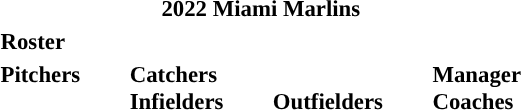<table class="toccolours" style="font-size: 95%;">
<tr>
<th colspan="10">2022 Miami Marlins</th>
</tr>
<tr>
<td colspan="10"><strong>Roster</strong></td>
</tr>
<tr>
<td valign="top"><strong>Pitchers</strong><br>





























</td>
<td style="width:25px;"></td>
<td valign="top"><strong>Catchers</strong><br>


<strong>Infielders</strong>













</td>
<td style="width:25px;"></td>
<td valign="top"><br><strong>Outfielders</strong>







</td>
<td style="width:25px;"></td>
<td valign="top"><strong>Manager</strong><br>
<strong>Coaches</strong>
 
 
 
 
 

 
 
  
  
 </td>
</tr>
</table>
